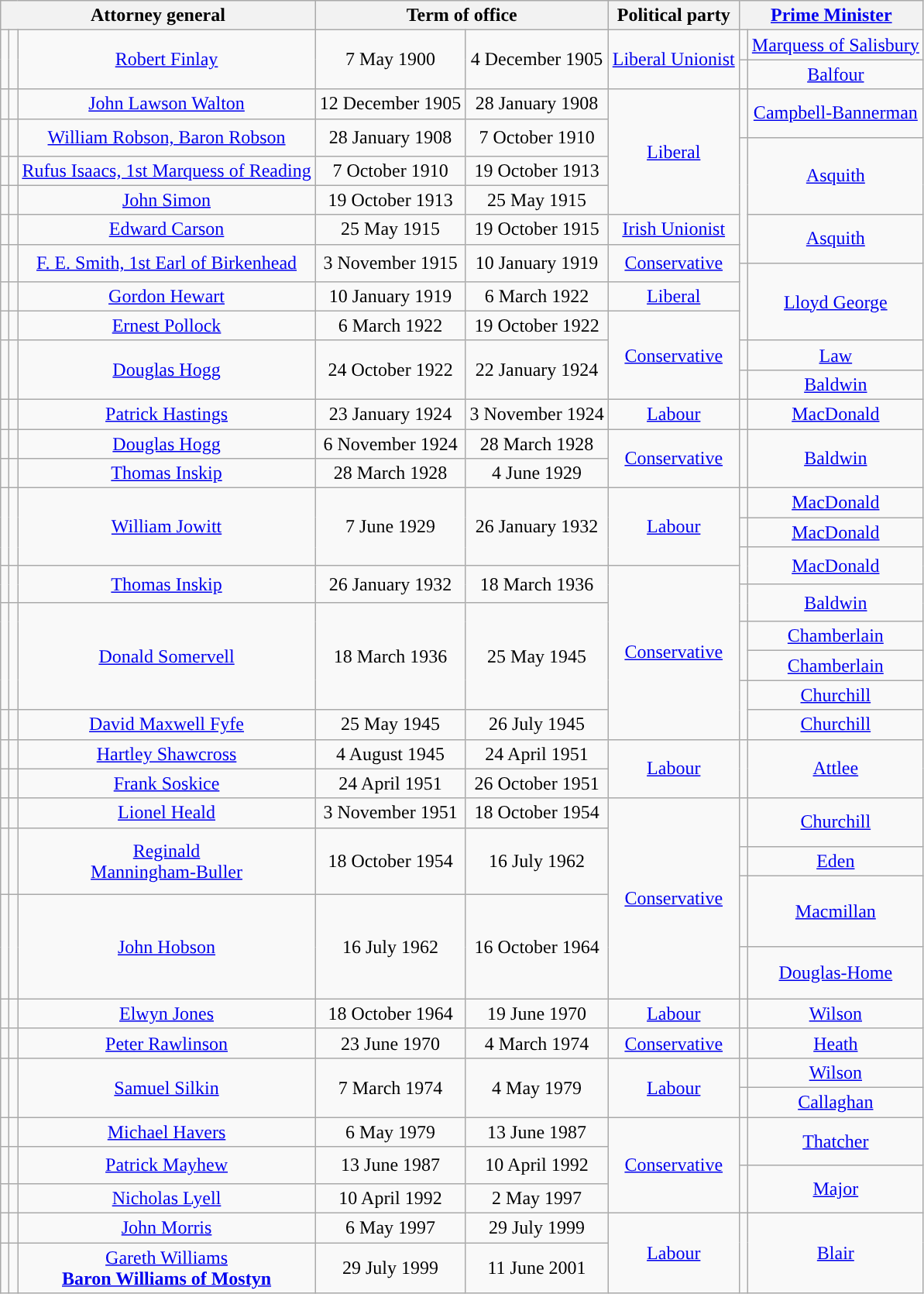<table class="wikitable" style="text-align:center">
<tr>
<th colspan=3>Attorney general</th>
<th colspan=2>Term of office</th>
<th>Political party</th>
<th colspan=2><a href='#'>Prime Minister</a></th>
</tr>
<tr style="height:1em">
<td rowspan=2 style="background-color:"></td>
<td rowspan=2></td>
<td rowspan=2><a href='#'>Robert Finlay</a></td>
<td rowspan=2>7 May 1900</td>
<td rowspan=2>4 December 1905</td>
<td rowspan=2><a href='#'>Liberal Unionist</a></td>
<td style="background-Color:"></td>
<td><a href='#'>Marquess of Salisbury</a><br></td>
</tr>
<tr style="height:1em">
<td style="background-Color:"></td>
<td><a href='#'>Balfour</a><br></td>
</tr>
<tr style="height:1em">
<td style="background-color:"></td>
<td></td>
<td><a href='#'>John Lawson Walton</a></td>
<td>12 December 1905</td>
<td>28 January 1908</td>
<td rowspan=5><a href='#'>Liberal</a></td>
<td rowspan=2 style="background-color:"></td>
<td rowspan=2><a href='#'>Campbell-Bannerman</a></td>
</tr>
<tr style="height:1em">
<td rowspan=2 style="background-color:"></td>
<td rowspan=2></td>
<td rowspan=2><a href='#'>William Robson, Baron Robson</a></td>
<td rowspan=2>28 January 1908</td>
<td rowspan=2>7 October 1910</td>
</tr>
<tr style="height:1em">
<td rowspan=5 style="background-color:"></td>
<td rowspan=3><a href='#'>Asquith</a><br></td>
</tr>
<tr style="height:1em">
<td style="background-color:"></td>
<td></td>
<td><a href='#'>Rufus Isaacs, 1st Marquess of Reading</a></td>
<td>7 October 1910</td>
<td>19 October 1913</td>
</tr>
<tr style="height:1em">
<td style="background-color:"></td>
<td></td>
<td><a href='#'>John Simon</a></td>
<td>19 October 1913</td>
<td>25 May 1915</td>
</tr>
<tr style="height:1em">
<td style="background-color:"></td>
<td></td>
<td><a href='#'>Edward Carson</a></td>
<td>25 May 1915</td>
<td>19 October 1915</td>
<td><a href='#'>Irish Unionist</a></td>
<td rowspan=2><a href='#'>Asquith</a><br></td>
</tr>
<tr style="height:1em">
<td rowspan=2 style="background-color:"></td>
<td rowspan=2></td>
<td rowspan=2><a href='#'>F. E. Smith, 1st Earl of Birkenhead</a></td>
<td rowspan=2>3 November 1915</td>
<td rowspan=2>10 January 1919</td>
<td rowspan=2><a href='#'>Conservative</a></td>
</tr>
<tr style="height:1em">
<td rowspan=3 style="background-color:"></td>
<td rowspan=3><a href='#'>Lloyd George</a><br></td>
</tr>
<tr style="height:1em">
<td style="background-color:"></td>
<td></td>
<td><a href='#'>Gordon Hewart</a></td>
<td>10 January 1919</td>
<td>6 March 1922</td>
<td><a href='#'>Liberal</a></td>
</tr>
<tr style="height:1em">
<td style="background-color:"></td>
<td></td>
<td><a href='#'>Ernest Pollock</a></td>
<td>6 March 1922</td>
<td>19 October 1922</td>
<td rowspan=3><a href='#'>Conservative</a></td>
</tr>
<tr style="height:1em">
<td rowspan=2 style="background-color:"></td>
<td rowspan=2></td>
<td rowspan=2><a href='#'>Douglas Hogg</a></td>
<td rowspan=2>24 October 1922</td>
<td rowspan=2>22 January 1924</td>
<td style="background-color:"></td>
<td><a href='#'>Law</a></td>
</tr>
<tr style="height:1em">
<td style="background-color:"></td>
<td><a href='#'>Baldwin</a></td>
</tr>
<tr style="height:1em">
<td style="background-color:"></td>
<td></td>
<td><a href='#'>Patrick Hastings</a></td>
<td>23 January 1924</td>
<td>3 November 1924</td>
<td><a href='#'>Labour</a></td>
<td style="background-color:"></td>
<td><a href='#'>MacDonald</a></td>
</tr>
<tr style="height:1em">
<td style="background-color:"></td>
<td></td>
<td><a href='#'>Douglas Hogg</a></td>
<td>6 November 1924</td>
<td>28 March 1928</td>
<td rowspan=2><a href='#'>Conservative</a></td>
<td rowspan=2 style="background-color:"></td>
<td rowspan=2><a href='#'>Baldwin</a></td>
</tr>
<tr style="height:1em">
<td style="background-color:"></td>
<td></td>
<td><a href='#'>Thomas Inskip</a></td>
<td>28 March 1928</td>
<td>4 June 1929</td>
</tr>
<tr style="height:1em">
<td rowspan=3 style="background-color:"></td>
<td rowspan=3></td>
<td rowspan=3><a href='#'>William Jowitt</a></td>
<td rowspan=3>7 June 1929</td>
<td rowspan=3>26 January 1932</td>
<td rowspan=3><a href='#'>Labour</a></td>
<td style="background-color:"></td>
<td><a href='#'>MacDonald</a><br></td>
</tr>
<tr style="height:1em">
<td style="background-Color:"></td>
<td><a href='#'>MacDonald</a><br></td>
</tr>
<tr style="height:1em">
<td rowspan=2 style="background-Color:"></td>
<td rowspan=2><a href='#'>MacDonald</a><br></td>
</tr>
<tr style="height:1em">
<td rowspan=2 style="background-color:"></td>
<td rowspan=2></td>
<td rowspan=2><a href='#'>Thomas Inskip</a></td>
<td rowspan=2>26 January 1932</td>
<td rowspan=2>18 March 1936</td>
<td rowspan=7><a href='#'>Conservative</a></td>
</tr>
<tr style="height:1em">
<td rowspan=2 style="background-color:"></td>
<td rowspan=2><a href='#'>Baldwin</a><br></td>
</tr>
<tr style="height:1em">
<td rowspan=4 style="background-color:"></td>
<td rowspan=4></td>
<td rowspan=4><a href='#'>Donald Somervell</a></td>
<td rowspan=4>18 March 1936</td>
<td rowspan=4>25 May 1945</td>
</tr>
<tr style="height:1em">
<td rowspan=2 style="background-color:"></td>
<td><a href='#'>Chamberlain</a><br></td>
</tr>
<tr style="height:1em">
<td><a href='#'>Chamberlain</a><br></td>
</tr>
<tr style="height:1em">
<td rowspan=2 style="background-color:"></td>
<td><a href='#'>Churchill</a><br></td>
</tr>
<tr style="height:1em">
<td style="background-color:"></td>
<td></td>
<td><a href='#'>David Maxwell Fyfe</a><br></td>
<td>25 May 1945</td>
<td>26 July 1945</td>
<td><a href='#'>Churchill</a><br></td>
</tr>
<tr style="height:1em">
<td style="background-color:"></td>
<td></td>
<td><a href='#'>Hartley Shawcross</a><br></td>
<td>4 August 1945</td>
<td>24 April 1951</td>
<td rowspan=2><a href='#'>Labour</a></td>
<td rowspan=2 style="background-color:"></td>
<td rowspan=2><a href='#'>Attlee</a></td>
</tr>
<tr style="height:1em">
<td style="background-color:"></td>
<td></td>
<td><a href='#'>Frank Soskice</a><br></td>
<td>24 April 1951</td>
<td>26 October 1951</td>
</tr>
<tr style="height:1em">
<td style="background-color:"></td>
<td></td>
<td><a href='#'>Lionel Heald</a><br></td>
<td>3 November 1951</td>
<td>18 October 1954</td>
<td rowspan=6><a href='#'>Conservative</a></td>
<td rowspan=2 style="background-color:"></td>
<td rowspan=2><a href='#'>Churchill</a></td>
</tr>
<tr style="height:1em">
<td rowspan=3 style="background-color:"></td>
<td rowspan=3></td>
<td rowspan=3><a href='#'>Reginald<br>Manningham-Buller</a><br></td>
<td rowspan=3>18 October 1954</td>
<td rowspan=3>16 July 1962</td>
</tr>
<tr style="height:1em">
<td style="background-color:"></td>
<td><a href='#'>Eden</a></td>
</tr>
<tr style="height:1em">
<td rowspan=2 style="background-color:"></td>
<td rowspan=2><a href='#'>Macmillan</a></td>
</tr>
<tr style="height:45px">
<td rowspan=2 style="background-color:"></td>
<td rowspan=2></td>
<td rowspan=2><a href='#'>John Hobson</a><br></td>
<td rowspan=2>16 July 1962</td>
<td rowspan=2>16 October 1964</td>
</tr>
<tr style="height:45px">
<td style="background-color:"></td>
<td><a href='#'>Douglas-Home</a></td>
</tr>
<tr style="height:1em">
<td style="background-color:"></td>
<td></td>
<td><a href='#'>Elwyn Jones</a><br></td>
<td>18 October 1964</td>
<td>19 June 1970</td>
<td><a href='#'>Labour</a></td>
<td style="background-color:"></td>
<td><a href='#'>Wilson</a></td>
</tr>
<tr style="height:1em">
<td style="background-color:"></td>
<td></td>
<td><a href='#'>Peter Rawlinson</a><br></td>
<td>23 June 1970</td>
<td>4 March 1974</td>
<td><a href='#'>Conservative</a></td>
<td style="background-color:"></td>
<td><a href='#'>Heath</a></td>
</tr>
<tr style="height:1em">
<td rowspan=2 style="background-color:"></td>
<td rowspan=2></td>
<td rowspan=2><a href='#'>Samuel Silkin</a><br></td>
<td rowspan=2>7 March 1974</td>
<td rowspan=2>4 May 1979</td>
<td rowspan=2><a href='#'>Labour</a></td>
<td style="background-color:"></td>
<td><a href='#'>Wilson</a></td>
</tr>
<tr style="height:1em">
<td style="background-color:"></td>
<td><a href='#'>Callaghan</a></td>
</tr>
<tr style="height:1em">
<td style="background-color:"></td>
<td></td>
<td><a href='#'>Michael Havers</a><br></td>
<td>6 May 1979</td>
<td>13 June 1987</td>
<td rowspan=4><a href='#'>Conservative</a></td>
<td rowspan=2 style="background-color:"></td>
<td rowspan=2><a href='#'>Thatcher</a></td>
</tr>
<tr style="height:1em">
<td rowspan=2 style="background-color:"></td>
<td rowspan=2></td>
<td rowspan=2><a href='#'>Patrick Mayhew</a><br></td>
<td rowspan=2>13 June 1987</td>
<td rowspan=2>10 April 1992</td>
</tr>
<tr style="height:1em">
<td rowspan=2 style="background-color:"></td>
<td rowspan=2><a href='#'>Major</a></td>
</tr>
<tr style="height:1em">
<td style="background-color:"></td>
<td></td>
<td><a href='#'>Nicholas Lyell</a><br></td>
<td>10 April 1992</td>
<td>2 May 1997</td>
</tr>
<tr style="height:1em">
<td style="background-color:"></td>
<td></td>
<td><a href='#'>John Morris</a><br></td>
<td>6 May 1997</td>
<td>29 July 1999</td>
<td rowspan=2><a href='#'>Labour</a></td>
<td rowspan=2 style="background-color:"></td>
<td rowspan=2><a href='#'>Blair</a></td>
</tr>
<tr style="height:1em">
<td style="background-color:"></td>
<td></td>
<td><a href='#'>Gareth Williams<br><strong>Baron Williams of Mostyn</strong></a></td>
<td>29 July 1999</td>
<td>11 June 2001</td>
</tr>
</table>
